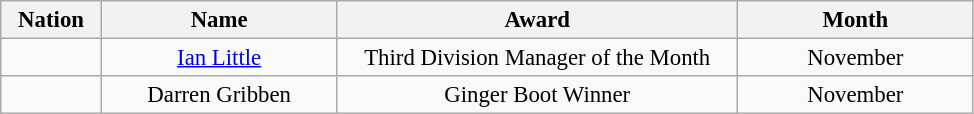<table class="wikitable" style="font-size: 95%; text-align: center;">
<tr>
<th width=60>Nation</th>
<th width=150>Name</th>
<th width=260>Award</th>
<th width=150>Month</th>
</tr>
<tr>
<td></td>
<td><a href='#'>Ian Little</a></td>
<td>Third Division Manager of the Month</td>
<td>November</td>
</tr>
<tr>
<td></td>
<td>Darren Gribben</td>
<td>Ginger Boot Winner</td>
<td>November</td>
</tr>
</table>
